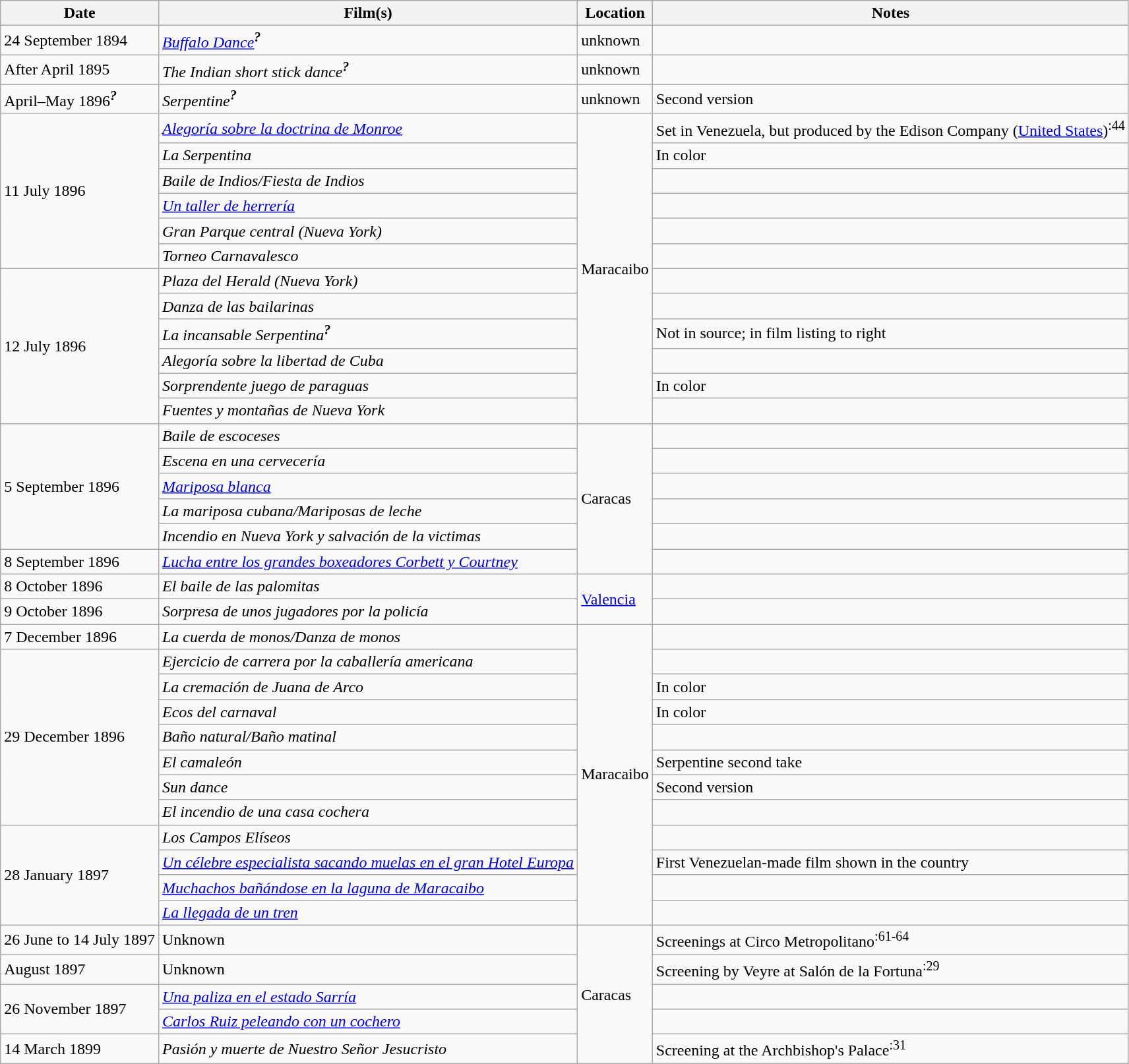<table class="wikitable">
<tr>
<th>Date</th>
<th>Film(s)</th>
<th>Location</th>
<th>Notes</th>
</tr>
<tr>
<td>24 September 1894</td>
<td><em><a href='#'>Buffalo Dance</a></em><sup><strong><em>?</em></strong></sup></td>
<td>unknown</td>
<td></td>
</tr>
<tr>
<td>After April 1895</td>
<td><em>The Indian short stick dance<sup><strong>?</strong></sup></em></td>
<td>unknown</td>
<td></td>
</tr>
<tr>
<td>April–May 1896<sup><strong><em>?</em></strong></sup></td>
<td><em>Serpentine<sup><strong>?</strong></sup></em></td>
<td>unknown</td>
<td>Second version</td>
</tr>
<tr>
<td rowspan="6">11 July 1896</td>
<td><em><a href='#'>Alegoría sobre la doctrina de Monroe</a></em></td>
<td rowspan="12">Maracaibo</td>
<td>Set in Venezuela, but produced by the Edison Company (<a href='#'>United States</a>)<sup>:44</sup></td>
</tr>
<tr>
<td><em>La Serpentina</em></td>
<td>In color</td>
</tr>
<tr>
<td><em>Baile de Indios/Fiesta de Indios</em></td>
<td></td>
</tr>
<tr>
<td><em><a href='#'>Un taller de herrería</a></em></td>
<td></td>
</tr>
<tr>
<td><em>Gran Parque central (Nueva York)</em></td>
<td></td>
</tr>
<tr>
<td><em>Torneo Carnavalesco</em></td>
<td></td>
</tr>
<tr>
<td rowspan="6">12 July 1896</td>
<td><em>Plaza del Herald (Nueva York)</em></td>
<td></td>
</tr>
<tr>
<td><em>Danza de las bailarinas</em></td>
<td></td>
</tr>
<tr>
<td><em>La incansable Serpentina<sup><strong>?</strong></sup></em></td>
<td>Not in source; in film listing to right</td>
</tr>
<tr>
<td><em>Alegoría sobre la libertad de Cuba</em></td>
<td></td>
</tr>
<tr>
<td><em>Sorprendente juego de paraguas</em></td>
<td>In color</td>
</tr>
<tr>
<td><em>Fuentes y montañas de Nueva York</em></td>
<td></td>
</tr>
<tr>
<td rowspan="5">5 September 1896</td>
<td><em>Baile de escoceses</em></td>
<td rowspan="6">Caracas</td>
<td></td>
</tr>
<tr>
<td><em>Escena en una cervecería</em></td>
<td></td>
</tr>
<tr>
<td><em><a href='#'>Mariposa blanca</a></em></td>
<td></td>
</tr>
<tr>
<td><em>La mariposa cubana/Mariposas de leche</em></td>
<td></td>
</tr>
<tr>
<td><em>Incendio en Nueva York y salvación de la victimas</em></td>
<td></td>
</tr>
<tr>
<td>8 September 1896</td>
<td><em><a href='#'>Lucha entre los grandes boxeadores Corbett y Courtney</a></em></td>
<td></td>
</tr>
<tr>
<td>8 October 1896</td>
<td><em>El baile de las palomitas</em></td>
<td rowspan="2"><a href='#'>Valencia</a></td>
<td></td>
</tr>
<tr>
<td>9 October 1896</td>
<td><em>Sorpresa de unos jugadores por la policía</em></td>
<td></td>
</tr>
<tr>
<td>7 December 1896</td>
<td><em>La cuerda de monos/Danza de monos</em></td>
<td rowspan="12">Maracaibo</td>
<td></td>
</tr>
<tr>
<td rowspan="7">29 December 1896</td>
<td><em>Ejercicio de carrera por la caballería americana</em></td>
<td></td>
</tr>
<tr>
<td><em>La cremación de Juana de Arco</em></td>
<td>In color</td>
</tr>
<tr>
<td><em>Ecos del carnaval</em></td>
<td>In color</td>
</tr>
<tr>
<td><em>Baño natural/Baño matinal</em></td>
<td></td>
</tr>
<tr>
<td><em>El camaleón</em></td>
<td>Serpentine second take</td>
</tr>
<tr>
<td><em>Sun dance</em></td>
<td>Second version</td>
</tr>
<tr>
<td><em>El incendio de una casa cochera</em></td>
<td></td>
</tr>
<tr>
<td rowspan="4">28 January 1897</td>
<td><em>Los Campos Elíseos</em></td>
<td></td>
</tr>
<tr>
<td><em><a href='#'>Un célebre especialista sacando muelas en el gran Hotel Europa</a></em></td>
<td>First Venezuelan-made film shown in the country</td>
</tr>
<tr>
<td><em><a href='#'>Muchachos bañándose en la laguna de Maracaibo</a></em></td>
<td></td>
</tr>
<tr>
<td><em><a href='#'>La llegada de un tren</a></em></td>
<td></td>
</tr>
<tr>
<td>26 June to 14 July 1897</td>
<td>Unknown</td>
<td rowspan="5">Caracas</td>
<td>Screenings at Circo Metropolitano<sup>:61-64</sup></td>
</tr>
<tr>
<td>August 1897</td>
<td>Unknown</td>
<td>Screening by Veyre at Salón de la Fortuna<sup>:29</sup></td>
</tr>
<tr>
<td rowspan="2">26 November 1897</td>
<td><em><a href='#'>Una paliza en el estado Sarría</a></em></td>
<td></td>
</tr>
<tr>
<td><em><a href='#'>Carlos Ruiz peleando con un cochero</a></em></td>
<td></td>
</tr>
<tr>
<td>14 March 1899</td>
<td><em>Pasión y muerte de Nuestro Señor Jesucristo</em></td>
<td>Screening at the Archbishop's Palace<sup>:31</sup></td>
</tr>
</table>
